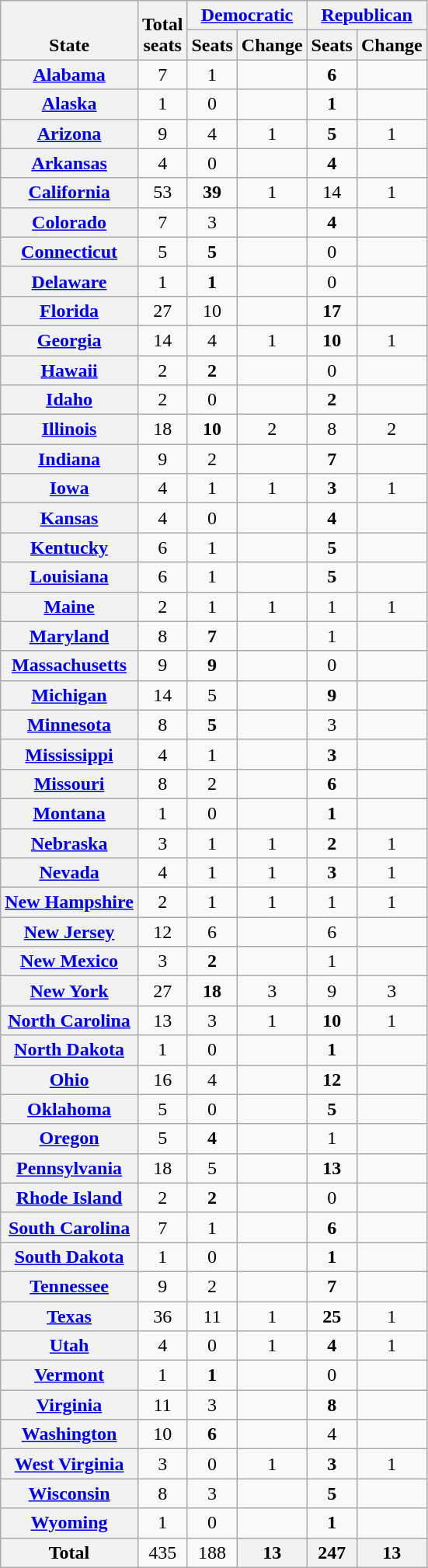<table class=wikitable style="text-align:center">
<tr valign=bottom>
<th rowspan=2>State</th>
<th rowspan=2>Total<br>seats</th>
<th colspan=2 ><a href='#'>Democratic</a></th>
<th colspan=2 ><a href='#'>Republican</a></th>
</tr>
<tr>
<th>Seats</th>
<th>Change</th>
<th>Seats</th>
<th>Change</th>
</tr>
<tr>
<th><a href='#'>Alabama</a></th>
<td>7</td>
<td>1</td>
<td></td>
<td><strong>6</strong></td>
<td></td>
</tr>
<tr>
<th><a href='#'>Alaska</a></th>
<td>1</td>
<td>0</td>
<td></td>
<td><strong>1</strong></td>
<td></td>
</tr>
<tr>
<th><a href='#'>Arizona</a></th>
<td>9</td>
<td>4</td>
<td>1</td>
<td><strong>5</strong></td>
<td>1</td>
</tr>
<tr>
<th><a href='#'>Arkansas</a></th>
<td>4</td>
<td>0</td>
<td></td>
<td><strong>4</strong></td>
<td></td>
</tr>
<tr>
<th><a href='#'>California</a></th>
<td>53</td>
<td><strong>39</strong></td>
<td>1</td>
<td>14</td>
<td>1</td>
</tr>
<tr>
<th><a href='#'>Colorado</a></th>
<td>7</td>
<td>3</td>
<td></td>
<td><strong>4</strong></td>
<td></td>
</tr>
<tr>
<th><a href='#'>Connecticut</a></th>
<td>5</td>
<td><strong>5</strong></td>
<td></td>
<td>0</td>
<td></td>
</tr>
<tr>
<th><a href='#'>Delaware</a></th>
<td>1</td>
<td><strong>1</strong></td>
<td></td>
<td>0</td>
<td></td>
</tr>
<tr>
<th><a href='#'>Florida</a></th>
<td>27</td>
<td>10</td>
<td></td>
<td><strong>17</strong></td>
<td></td>
</tr>
<tr>
<th><a href='#'>Georgia</a></th>
<td>14</td>
<td>4</td>
<td>1</td>
<td><strong>10</strong></td>
<td>1</td>
</tr>
<tr>
<th><a href='#'>Hawaii</a></th>
<td>2</td>
<td><strong>2</strong></td>
<td></td>
<td>0</td>
<td></td>
</tr>
<tr>
<th><a href='#'>Idaho</a></th>
<td>2</td>
<td>0</td>
<td></td>
<td><strong>2</strong></td>
<td></td>
</tr>
<tr>
<th><a href='#'>Illinois</a></th>
<td>18</td>
<td><strong>10</strong></td>
<td>2</td>
<td>8</td>
<td>2</td>
</tr>
<tr>
<th><a href='#'>Indiana</a></th>
<td>9</td>
<td>2</td>
<td></td>
<td><strong>7</strong></td>
<td></td>
</tr>
<tr>
<th><a href='#'>Iowa</a></th>
<td>4</td>
<td>1</td>
<td>1</td>
<td><strong>3</strong></td>
<td>1</td>
</tr>
<tr>
<th><a href='#'>Kansas</a></th>
<td>4</td>
<td>0</td>
<td></td>
<td><strong>4</strong></td>
<td></td>
</tr>
<tr>
<th><a href='#'>Kentucky</a></th>
<td>6</td>
<td>1</td>
<td></td>
<td><strong>5</strong></td>
<td></td>
</tr>
<tr>
<th><a href='#'>Louisiana</a></th>
<td>6</td>
<td>1</td>
<td></td>
<td><strong>5</strong></td>
<td></td>
</tr>
<tr>
<th><a href='#'>Maine</a></th>
<td>2</td>
<td>1</td>
<td>1</td>
<td>1</td>
<td>1</td>
</tr>
<tr>
<th><a href='#'>Maryland</a></th>
<td>8</td>
<td><strong>7</strong></td>
<td></td>
<td>1</td>
<td></td>
</tr>
<tr>
<th><a href='#'>Massachusetts</a></th>
<td>9</td>
<td><strong>9</strong></td>
<td></td>
<td>0</td>
<td></td>
</tr>
<tr>
<th><a href='#'>Michigan</a></th>
<td>14</td>
<td>5</td>
<td></td>
<td><strong>9</strong></td>
<td></td>
</tr>
<tr>
<th><a href='#'>Minnesota</a></th>
<td>8</td>
<td><strong>5</strong></td>
<td></td>
<td>3</td>
<td></td>
</tr>
<tr>
<th><a href='#'>Mississippi</a></th>
<td>4</td>
<td>1</td>
<td></td>
<td><strong>3</strong></td>
<td></td>
</tr>
<tr>
<th><a href='#'>Missouri</a></th>
<td>8</td>
<td>2</td>
<td></td>
<td><strong>6</strong></td>
<td></td>
</tr>
<tr>
<th><a href='#'>Montana</a></th>
<td>1</td>
<td>0</td>
<td></td>
<td><strong>1</strong></td>
<td></td>
</tr>
<tr>
<th><a href='#'>Nebraska</a></th>
<td>3</td>
<td>1</td>
<td>1</td>
<td><strong>2</strong></td>
<td>1</td>
</tr>
<tr>
<th><a href='#'>Nevada</a></th>
<td>4</td>
<td>1</td>
<td>1</td>
<td><strong>3</strong></td>
<td>1</td>
</tr>
<tr>
<th><a href='#'>New Hampshire</a></th>
<td>2</td>
<td>1</td>
<td>1</td>
<td>1</td>
<td>1</td>
</tr>
<tr>
<th><a href='#'>New Jersey</a></th>
<td>12</td>
<td>6</td>
<td></td>
<td>6</td>
<td></td>
</tr>
<tr>
<th><a href='#'>New Mexico</a></th>
<td>3</td>
<td><strong>2</strong></td>
<td></td>
<td>1</td>
<td></td>
</tr>
<tr>
<th><a href='#'>New York</a></th>
<td>27</td>
<td><strong>18</strong></td>
<td>3</td>
<td>9</td>
<td>3</td>
</tr>
<tr>
<th><a href='#'>North Carolina</a></th>
<td>13</td>
<td>3</td>
<td>1</td>
<td><strong>10</strong></td>
<td>1</td>
</tr>
<tr>
<th><a href='#'>North Dakota</a></th>
<td>1</td>
<td>0</td>
<td></td>
<td><strong>1</strong></td>
<td></td>
</tr>
<tr>
<th><a href='#'>Ohio</a></th>
<td>16</td>
<td>4</td>
<td></td>
<td><strong>12</strong></td>
<td></td>
</tr>
<tr>
<th><a href='#'>Oklahoma</a></th>
<td>5</td>
<td>0</td>
<td></td>
<td><strong>5</strong></td>
<td></td>
</tr>
<tr>
<th><a href='#'>Oregon</a></th>
<td>5</td>
<td><strong>4</strong></td>
<td></td>
<td>1</td>
<td></td>
</tr>
<tr>
<th><a href='#'>Pennsylvania</a></th>
<td>18</td>
<td>5</td>
<td></td>
<td><strong>13</strong></td>
<td></td>
</tr>
<tr>
<th><a href='#'>Rhode Island</a></th>
<td>2</td>
<td><strong>2</strong></td>
<td></td>
<td>0</td>
<td></td>
</tr>
<tr>
<th><a href='#'>South Carolina</a></th>
<td>7</td>
<td>1</td>
<td></td>
<td><strong>6</strong></td>
<td></td>
</tr>
<tr>
<th><a href='#'>South Dakota</a></th>
<td>1</td>
<td>0</td>
<td></td>
<td><strong>1</strong></td>
<td></td>
</tr>
<tr>
<th><a href='#'>Tennessee</a></th>
<td>9</td>
<td>2</td>
<td></td>
<td><strong>7</strong></td>
<td></td>
</tr>
<tr>
<th><a href='#'>Texas</a></th>
<td>36</td>
<td>11</td>
<td>1</td>
<td><strong>25</strong></td>
<td>1</td>
</tr>
<tr>
<th><a href='#'>Utah</a></th>
<td>4</td>
<td>0</td>
<td>1</td>
<td><strong>4</strong></td>
<td>1</td>
</tr>
<tr>
<th><a href='#'>Vermont</a></th>
<td>1</td>
<td><strong>1</strong></td>
<td></td>
<td>0</td>
<td></td>
</tr>
<tr>
<th><a href='#'>Virginia</a></th>
<td>11</td>
<td>3</td>
<td></td>
<td><strong>8</strong></td>
<td></td>
</tr>
<tr>
<th><a href='#'>Washington</a></th>
<td>10</td>
<td><strong>6</strong></td>
<td></td>
<td>4</td>
<td></td>
</tr>
<tr>
<th><a href='#'>West Virginia</a></th>
<td>3</td>
<td>0</td>
<td>1</td>
<td><strong>3</strong></td>
<td>1</td>
</tr>
<tr>
<th><a href='#'>Wisconsin</a></th>
<td>8</td>
<td>3</td>
<td></td>
<td><strong>5</strong></td>
<td></td>
</tr>
<tr>
<th><a href='#'>Wyoming</a></th>
<td>1</td>
<td>0</td>
<td></td>
<td><strong>1</strong></td>
<td></td>
</tr>
<tr>
<th>Total</th>
<td>435</td>
<td>188</td>
<th>13</th>
<th>247</th>
<th>13</th>
</tr>
</table>
